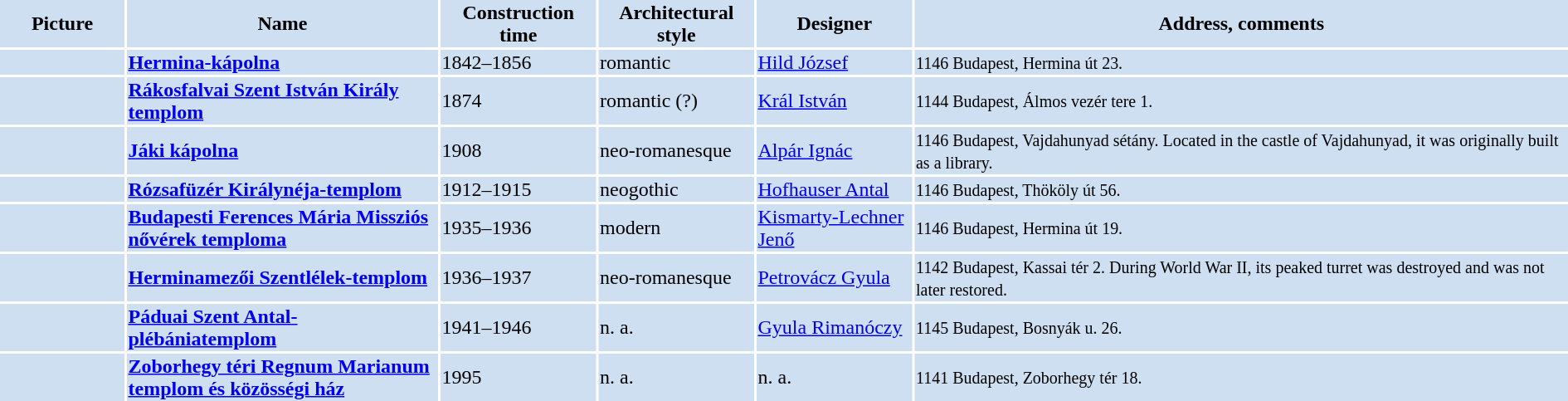<table width="100%">
<tr>
<th bgcolor="#CEDFF2" width="8%">Picture</th>
<th bgcolor="#CEDFF2" width="20%">Name</th>
<th bgcolor="#CEDFF2" width="10%">Construction time</th>
<th bgcolor="#CEDFF2" width="10%">Architectural style</th>
<th bgcolor="#CEDFF2" width="10%">Designer</th>
<th bgcolor="#CEDFF2" width="42%">Address, comments</th>
</tr>
<tr>
<td bgcolor="#CEDFF2"></td>
<td bgcolor="#CEDFF2"><strong><a href='#'>Hermina-kápolna</a></strong></td>
<td bgcolor="#CEDFF2">1842–1856</td>
<td bgcolor="#CEDFF2">romantic</td>
<td bgcolor="#CEDFF2"><a href='#'>Hild József</a></td>
<td bgcolor="#CEDFF2"><small>1146 Budapest, Hermina út 23. </small></td>
</tr>
<tr>
<td bgcolor="#CEDFF2"></td>
<td bgcolor="#CEDFF2"><strong><a href='#'>Rákosfalvai Szent István Király templom</a></strong></td>
<td bgcolor="#CEDFF2">1874</td>
<td bgcolor="#CEDFF2">romantic (?)</td>
<td bgcolor="#CEDFF2"><a href='#'>Král István</a></td>
<td bgcolor="#CEDFF2"><small>1144 Budapest, Álmos vezér tere 1. </small></td>
</tr>
<tr>
<td bgcolor="#CEDFF2"></td>
<td bgcolor="#CEDFF2"><strong><a href='#'>Jáki kápolna</a></strong></td>
<td bgcolor="#CEDFF2">1908</td>
<td bgcolor="#CEDFF2">neo-romanesque</td>
<td bgcolor="#CEDFF2"><a href='#'>Alpár Ignác</a></td>
<td bgcolor="#CEDFF2"><small>1146 Budapest, Vajdahunyad sétány. Located in the castle of Vajdahunyad, it was originally built as a library.</small></td>
</tr>
<tr>
<td bgcolor="#CEDFF2"></td>
<td bgcolor="#CEDFF2"><strong><a href='#'>Rózsafüzér Királynéja-templom</a></strong></td>
<td bgcolor="#CEDFF2">1912–1915</td>
<td bgcolor="#CEDFF2">neogothic</td>
<td bgcolor="#CEDFF2"><a href='#'>Hofhauser Antal</a></td>
<td bgcolor="#CEDFF2"><small>1146 Budapest, Thököly út 56. </small></td>
</tr>
<tr>
<td bgcolor="#CEDFF2"></td>
<td bgcolor="#CEDFF2"><strong><a href='#'>Budapesti Ferences Mária Missziós nővérek temploma</a></strong></td>
<td bgcolor="#CEDFF2">1935–1936</td>
<td bgcolor="#CEDFF2">modern</td>
<td bgcolor="#CEDFF2"><a href='#'>Kismarty-Lechner Jenő</a></td>
<td bgcolor="#CEDFF2"><small> 1146 Budapest, Hermina út 19.</small></td>
</tr>
<tr>
<td bgcolor="#CEDFF2"></td>
<td bgcolor="#CEDFF2"><strong><a href='#'>Herminamezői Szentlélek-templom</a></strong></td>
<td bgcolor="#CEDFF2">1936–1937</td>
<td bgcolor="#CEDFF2">neo-romanesque</td>
<td bgcolor="#CEDFF2"><a href='#'>Petrovácz Gyula</a></td>
<td bgcolor="#CEDFF2"><small>1142 Budapest, Kassai tér 2. During World War II, its peaked turret was destroyed and was not later restored.</small></td>
</tr>
<tr>
<td bgcolor="#CEDFF2"></td>
<td bgcolor="#CEDFF2"><strong><a href='#'>Páduai Szent Antal-plébániatemplom</a></strong></td>
<td bgcolor="#CEDFF2">1941–1946</td>
<td bgcolor="#CEDFF2">n. a.</td>
<td bgcolor="#CEDFF2"><a href='#'>Gyula Rimanóczy</a></td>
<td bgcolor="#CEDFF2"><small> 	1145 Budapest, Bosnyák u. 26.</small></td>
</tr>
<tr>
<td bgcolor="#CEDFF2"></td>
<td bgcolor="#CEDFF2"><strong><a href='#'>Zoborhegy téri Regnum Marianum templom és közösségi ház</a></strong></td>
<td bgcolor="#CEDFF2">1995</td>
<td bgcolor="#CEDFF2">n. a.</td>
<td bgcolor="#CEDFF2">n. a.</td>
<td bgcolor="#CEDFF2"><small> 	1141 Budapest, Zoborhegy tér 18.</small></td>
</tr>
</table>
